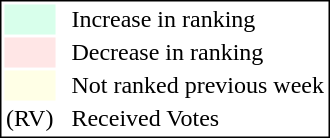<table style="border:1px solid black;">
<tr>
<td style="background:#D8FFEB; width:20px;"></td>
<td> </td>
<td>Increase in ranking</td>
</tr>
<tr>
<td style="background:#FFE6E6; width:20px;"></td>
<td> </td>
<td>Decrease in ranking</td>
</tr>
<tr>
<td style="background:#FFFFE6; width:20px;"></td>
<td> </td>
<td>Not ranked previous week</td>
</tr>
<tr>
<td>(RV)</td>
<td> </td>
<td>Received Votes</td>
</tr>
</table>
